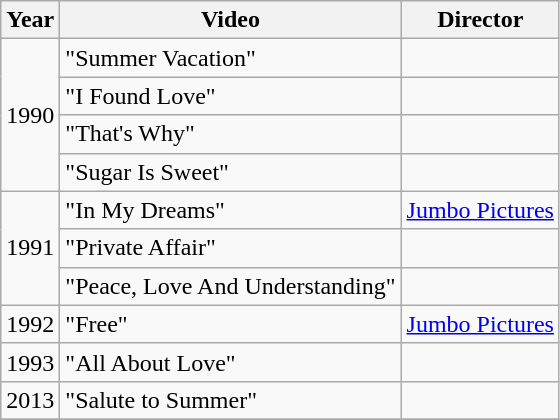<table class="wikitable">
<tr>
<th>Year</th>
<th>Video</th>
<th>Director</th>
</tr>
<tr>
<td rowspan="4">1990</td>
<td>"Summer Vacation"</td>
<td></td>
</tr>
<tr>
<td>"I Found Love"</td>
<td></td>
</tr>
<tr>
<td>"That's Why"</td>
<td></td>
</tr>
<tr>
<td>"Sugar Is Sweet"</td>
<td></td>
</tr>
<tr>
<td rowspan="3">1991</td>
<td>"In My Dreams"</td>
<td><a href='#'>Jumbo Pictures</a></td>
</tr>
<tr>
<td>"Private Affair"</td>
<td></td>
</tr>
<tr>
<td>"Peace, Love And Understanding"</td>
<td></td>
</tr>
<tr>
<td rowspan="1">1992</td>
<td>"Free"</td>
<td><a href='#'>Jumbo Pictures</a></td>
</tr>
<tr>
<td rowspan="1">1993</td>
<td>"All About Love"</td>
<td></td>
</tr>
<tr>
<td rowspan="1">2013</td>
<td>"Salute to Summer"</td>
<td></td>
</tr>
<tr>
</tr>
</table>
